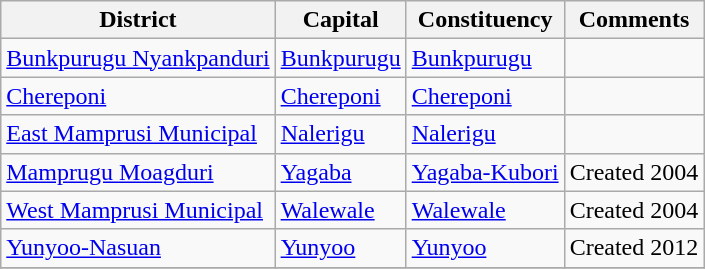<table class="wikitable sortable">
<tr>
<th>District</th>
<th>Capital</th>
<th>Constituency</th>
<th>Comments</th>
</tr>
<tr>
<td><a href='#'>Bunkpurugu Nyankpanduri</a></td>
<td><a href='#'>Bunkpurugu</a></td>
<td><a href='#'>Bunkpurugu</a></td>
<td></td>
</tr>
<tr>
<td><a href='#'>Chereponi</a></td>
<td><a href='#'>Chereponi</a></td>
<td><a href='#'>Chereponi</a></td>
<td></td>
</tr>
<tr>
<td><a href='#'>East Mamprusi Municipal</a></td>
<td><a href='#'>Nalerigu</a></td>
<td><a href='#'>Nalerigu</a></td>
<td></td>
</tr>
<tr>
<td><a href='#'>Mamprugu Moagduri</a></td>
<td><a href='#'>Yagaba</a></td>
<td><a href='#'>Yagaba-Kubori</a></td>
<td>Created 2004</td>
</tr>
<tr>
<td><a href='#'>West Mamprusi Municipal</a></td>
<td><a href='#'>Walewale</a></td>
<td><a href='#'>Walewale</a></td>
<td>Created 2004</td>
</tr>
<tr>
<td><a href='#'>Yunyoo-Nasuan</a></td>
<td><a href='#'>Yunyoo</a></td>
<td><a href='#'>Yunyoo</a></td>
<td>Created 2012</td>
</tr>
<tr>
</tr>
</table>
